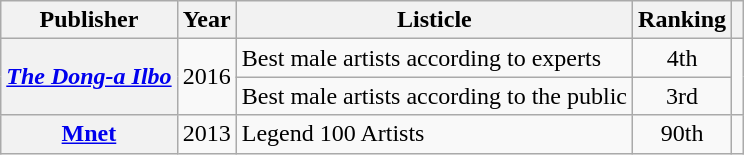<table class="wikitable plainrowheaders sortable" style="margin-right: 0;">
<tr>
<th scope="col">Publisher</th>
<th scope="col">Year</th>
<th scope="col">Listicle</th>
<th scope="col">Ranking</th>
<th scope="col" class="unsortable"></th>
</tr>
<tr>
<th scope="row" rowspan="2"><em><a href='#'>The Dong-a Ilbo</a></em></th>
<td rowspan="2">2016</td>
<td>Best male artists according to experts</td>
<td style="text-align:center;">4th</td>
<td style="text-align:center;" rowspan="2"></td>
</tr>
<tr>
<td>Best male artists according to the public</td>
<td style="text-align:center;">3rd</td>
</tr>
<tr>
<th scope="row"><a href='#'>Mnet</a></th>
<td>2013</td>
<td>Legend 100 Artists</td>
<td style="text-align:center;">90th</td>
<td style="text-align:center;"></td>
</tr>
</table>
